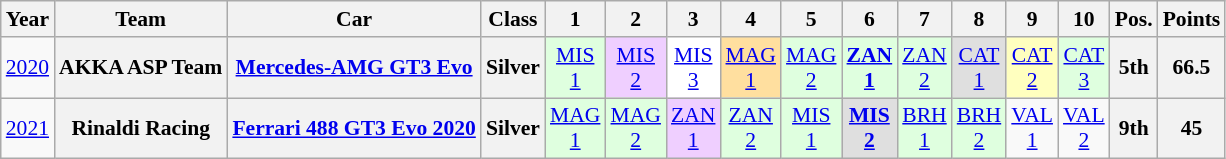<table class="wikitable" border="1" style="text-align:center; font-size:90%;">
<tr>
<th>Year</th>
<th>Team</th>
<th>Car</th>
<th>Class</th>
<th>1</th>
<th>2</th>
<th>3</th>
<th>4</th>
<th>5</th>
<th>6</th>
<th>7</th>
<th>8</th>
<th>9</th>
<th>10</th>
<th>Pos.</th>
<th>Points</th>
</tr>
<tr>
<td><a href='#'>2020</a></td>
<th>AKKA ASP Team</th>
<th><a href='#'>Mercedes-AMG GT3 Evo</a></th>
<th>Silver</th>
<td style="background:#DFFFDF;"><a href='#'>MIS<br>1</a><br></td>
<td style="background:#EFCFFF;"><a href='#'>MIS<br>2</a><br></td>
<td style="background:#FFFFFF;"><a href='#'>MIS<br>3</a><br></td>
<td style="background:#FFDF9F;"><a href='#'>MAG<br>1</a><br></td>
<td style="background:#DFFFDF;"><a href='#'>MAG<br>2</a><br></td>
<td style="background:#DFFFDF;"><strong><a href='#'>ZAN<br>1</a></strong><br></td>
<td style="background:#DFFFDF;"><a href='#'>ZAN<br>2</a><br></td>
<td style="background:#DFDFDF;"><a href='#'>CAT<br>1</a><br></td>
<td style="background:#FFFFBF;"><a href='#'>CAT<br>2</a><br></td>
<td style="background:#DFFFDF;"><a href='#'>CAT<br>3</a><br></td>
<th style="background:#;">5th</th>
<th style="background:#;">66.5</th>
</tr>
<tr>
<td><a href='#'>2021</a></td>
<th>Rinaldi Racing</th>
<th><a href='#'>Ferrari 488 GT3 Evo 2020</a></th>
<th>Silver</th>
<td style="background:#DFFFDF"><a href='#'>MAG<br>1</a><br></td>
<td style="background:#DFFFDF"><a href='#'>MAG<br>2</a><br></td>
<td style="background:#EFCFFF"><a href='#'>ZAN<br>1</a><br></td>
<td style="background:#DFFFDF"><a href='#'>ZAN<br>2</a><br></td>
<td style="background:#DFFFDF"><a href='#'>MIS<br>1</a><br></td>
<td style="background:#DFDFDF"><strong><a href='#'>MIS<br>2</a></strong><br></td>
<td style="background:#DFFFDF"><a href='#'>BRH<br>1</a><br></td>
<td style="background:#DFFFDF"><a href='#'>BRH<br>2</a><br></td>
<td><a href='#'>VAL<br>1</a></td>
<td><a href='#'>VAL <br>2</a></td>
<th>9th</th>
<th>45</th>
</tr>
</table>
